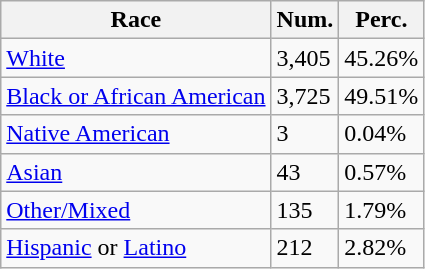<table class="wikitable">
<tr>
<th>Race</th>
<th>Num.</th>
<th>Perc.</th>
</tr>
<tr>
<td><a href='#'>White</a></td>
<td>3,405</td>
<td>45.26%</td>
</tr>
<tr>
<td><a href='#'>Black or African American</a></td>
<td>3,725</td>
<td>49.51%</td>
</tr>
<tr>
<td><a href='#'>Native American</a></td>
<td>3</td>
<td>0.04%</td>
</tr>
<tr>
<td><a href='#'>Asian</a></td>
<td>43</td>
<td>0.57%</td>
</tr>
<tr>
<td><a href='#'>Other/Mixed</a></td>
<td>135</td>
<td>1.79%</td>
</tr>
<tr>
<td><a href='#'>Hispanic</a> or <a href='#'>Latino</a></td>
<td>212</td>
<td>2.82%</td>
</tr>
</table>
